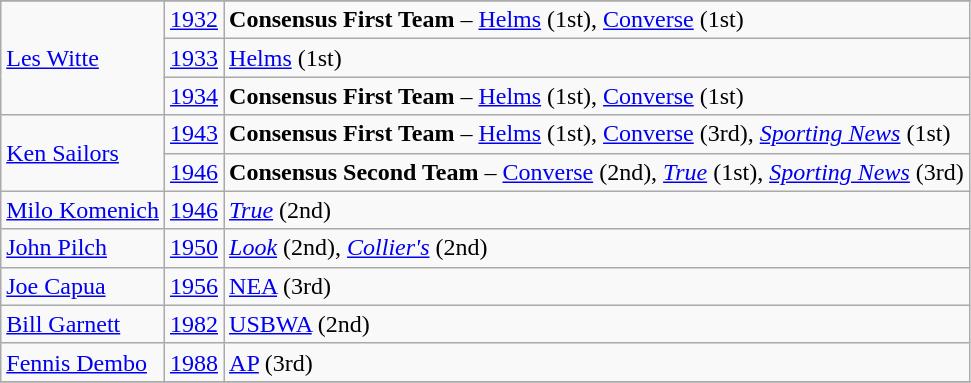<table class="wikitable">
<tr>
</tr>
<tr>
<td rowspan=3><a href='#'>Les Witte</a></td>
<td><a href='#'>1932</a></td>
<td><strong>Consensus First Team</strong> – <a href='#'>Helms</a> (1st), <a href='#'>Converse</a> (1st)</td>
</tr>
<tr>
<td><a href='#'>1933</a></td>
<td><a href='#'>Helms</a> (1st)</td>
</tr>
<tr>
<td><a href='#'>1934</a></td>
<td><strong>Consensus First Team</strong> – <a href='#'>Helms</a> (1st), <a href='#'>Converse</a> (1st)</td>
</tr>
<tr>
<td rowspan=2><a href='#'>Ken Sailors</a></td>
<td><a href='#'>1943</a></td>
<td><strong>Consensus First Team</strong> – <a href='#'>Helms</a> (1st), <a href='#'>Converse</a> (3rd), <em><a href='#'>Sporting News</a></em> (1st)</td>
</tr>
<tr>
<td><a href='#'>1946</a></td>
<td><strong>Consensus Second Team</strong> – <a href='#'>Converse</a> (2nd), <em><a href='#'>True</a></em> (1st), <em><a href='#'>Sporting News</a></em> (3rd)</td>
</tr>
<tr>
<td><a href='#'>Milo Komenich</a></td>
<td><a href='#'>1946</a></td>
<td><em><a href='#'>True</a></em> (2nd)</td>
</tr>
<tr>
<td><a href='#'>John Pilch</a></td>
<td><a href='#'>1950</a></td>
<td><em><a href='#'>Look</a></em> (2nd), <em><a href='#'>Collier's</a></em> (2nd)</td>
</tr>
<tr>
<td><a href='#'>Joe Capua</a></td>
<td><a href='#'>1956</a></td>
<td><a href='#'>NEA</a> (3rd)</td>
</tr>
<tr>
<td><a href='#'>Bill Garnett</a></td>
<td><a href='#'>1982</a></td>
<td><a href='#'>USBWA</a> (2nd)</td>
</tr>
<tr>
<td><a href='#'>Fennis Dembo</a></td>
<td><a href='#'>1988</a></td>
<td><a href='#'>AP</a> (3rd)</td>
</tr>
<tr>
</tr>
</table>
